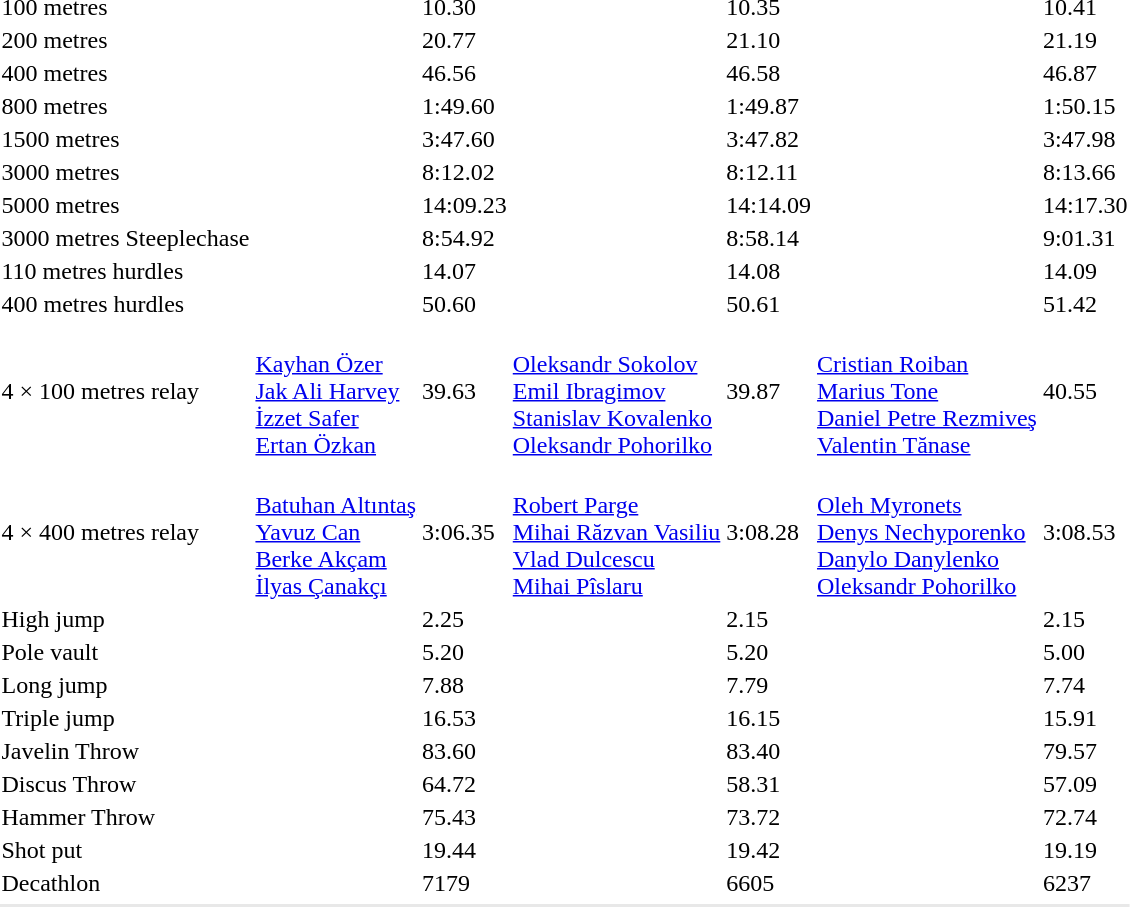<table>
<tr>
<td>100 metres</td>
<td></td>
<td>10.30</td>
<td></td>
<td>10.35</td>
<td></td>
<td>10.41</td>
</tr>
<tr>
<td>200 metres</td>
<td></td>
<td>20.77</td>
<td></td>
<td>21.10</td>
<td></td>
<td>21.19</td>
</tr>
<tr>
<td>400 metres</td>
<td></td>
<td>46.56</td>
<td></td>
<td>46.58</td>
<td></td>
<td>46.87</td>
</tr>
<tr>
<td>800 metres</td>
<td></td>
<td>1:49.60</td>
<td></td>
<td>1:49.87</td>
<td></td>
<td>1:50.15</td>
</tr>
<tr>
<td>1500 metres</td>
<td></td>
<td>3:47.60</td>
<td></td>
<td>3:47.82</td>
<td></td>
<td>3:47.98</td>
</tr>
<tr>
<td>3000 metres</td>
<td></td>
<td>8:12.02</td>
<td></td>
<td>8:12.11</td>
<td></td>
<td>8:13.66</td>
</tr>
<tr>
<td>5000 metres</td>
<td></td>
<td>14:09.23</td>
<td></td>
<td>14:14.09</td>
<td></td>
<td>14:17.30</td>
</tr>
<tr>
<td>3000 metres Steeplechase</td>
<td></td>
<td>8:54.92</td>
<td></td>
<td>8:58.14</td>
<td></td>
<td>9:01.31</td>
</tr>
<tr>
<td>110 metres hurdles</td>
<td></td>
<td>14.07</td>
<td></td>
<td>14.08</td>
<td></td>
<td>14.09</td>
</tr>
<tr>
<td>400 metres hurdles</td>
<td></td>
<td>50.60</td>
<td></td>
<td>50.61</td>
<td></td>
<td>51.42</td>
</tr>
<tr>
<td>4 × 100 metres relay</td>
<td><br><a href='#'>Kayhan Özer</a><br><a href='#'>Jak Ali Harvey</a><br><a href='#'>İzzet Safer</a><br><a href='#'>Ertan Özkan</a></td>
<td>39.63</td>
<td><br><a href='#'>Oleksandr Sokolov</a><br><a href='#'>Emil Ibragimov</a><br><a href='#'>Stanislav Kovalenko</a><br><a href='#'>Oleksandr Pohorilko</a></td>
<td>39.87</td>
<td><br><a href='#'>Cristian Roiban</a><br><a href='#'>Marius Tone</a><br><a href='#'>Daniel Petre Rezmiveş</a><br><a href='#'>Valentin Tănase</a></td>
<td>40.55</td>
</tr>
<tr>
<td>4 × 400 metres relay</td>
<td><br><a href='#'>Batuhan Altıntaş</a><br><a href='#'>Yavuz Can</a><br><a href='#'>Berke Akçam</a><br><a href='#'>İlyas Çanakçı</a></td>
<td>3:06.35</td>
<td><br><a href='#'>Robert Parge</a><br><a href='#'>Mihai Răzvan Vasiliu</a><br><a href='#'>Vlad Dulcescu</a><br><a href='#'>Mihai Pîslaru</a></td>
<td>3:08.28</td>
<td><br><a href='#'>Oleh Myronets</a><br><a href='#'>Denys Nechyporenko</a><br><a href='#'>Danylo Danylenko</a><br><a href='#'>Oleksandr Pohorilko</a></td>
<td>3:08.53</td>
</tr>
<tr>
<td>High jump</td>
<td></td>
<td>2.25</td>
<td></td>
<td>2.15</td>
<td></td>
<td>2.15</td>
</tr>
<tr>
<td>Pole vault</td>
<td></td>
<td>5.20</td>
<td></td>
<td>5.20</td>
<td></td>
<td>5.00</td>
</tr>
<tr>
<td>Long jump</td>
<td></td>
<td>7.88</td>
<td></td>
<td>7.79</td>
<td></td>
<td>7.74</td>
</tr>
<tr>
<td>Triple jump</td>
<td></td>
<td>16.53</td>
<td></td>
<td>16.15</td>
<td></td>
<td>15.91</td>
</tr>
<tr>
<td>Javelin Throw</td>
<td></td>
<td>83.60 </td>
<td></td>
<td>83.40 </td>
<td></td>
<td>79.57</td>
</tr>
<tr>
<td>Discus Throw</td>
<td></td>
<td>64.72</td>
<td></td>
<td>58.31</td>
<td></td>
<td>57.09</td>
</tr>
<tr>
<td>Hammer Throw</td>
<td></td>
<td>75.43</td>
<td></td>
<td>73.72</td>
<td></td>
<td>72.74</td>
</tr>
<tr>
<td>Shot put</td>
<td></td>
<td>19.44</td>
<td></td>
<td>19.42</td>
<td></td>
<td>19.19</td>
</tr>
<tr>
<td>Decathlon</td>
<td></td>
<td>7179</td>
<td></td>
<td>6605</td>
<td></td>
<td>6237</td>
</tr>
<tr>
</tr>
<tr bgcolor= e8e8e8>
<td colspan=7></td>
</tr>
</table>
